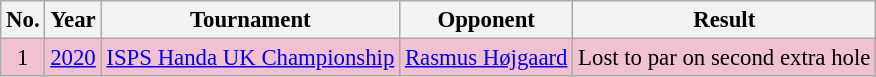<table class="wikitable" style="font-size:95%;">
<tr>
<th>No.</th>
<th>Year</th>
<th>Tournament</th>
<th>Opponent</th>
<th>Result</th>
</tr>
<tr style="background:#F2C1D1;">
<td align=center>1</td>
<td><a href='#'>2020</a></td>
<td><a href='#'>ISPS Handa UK Championship</a></td>
<td> <a href='#'>Rasmus Højgaard</a></td>
<td>Lost to par on second extra hole</td>
</tr>
</table>
